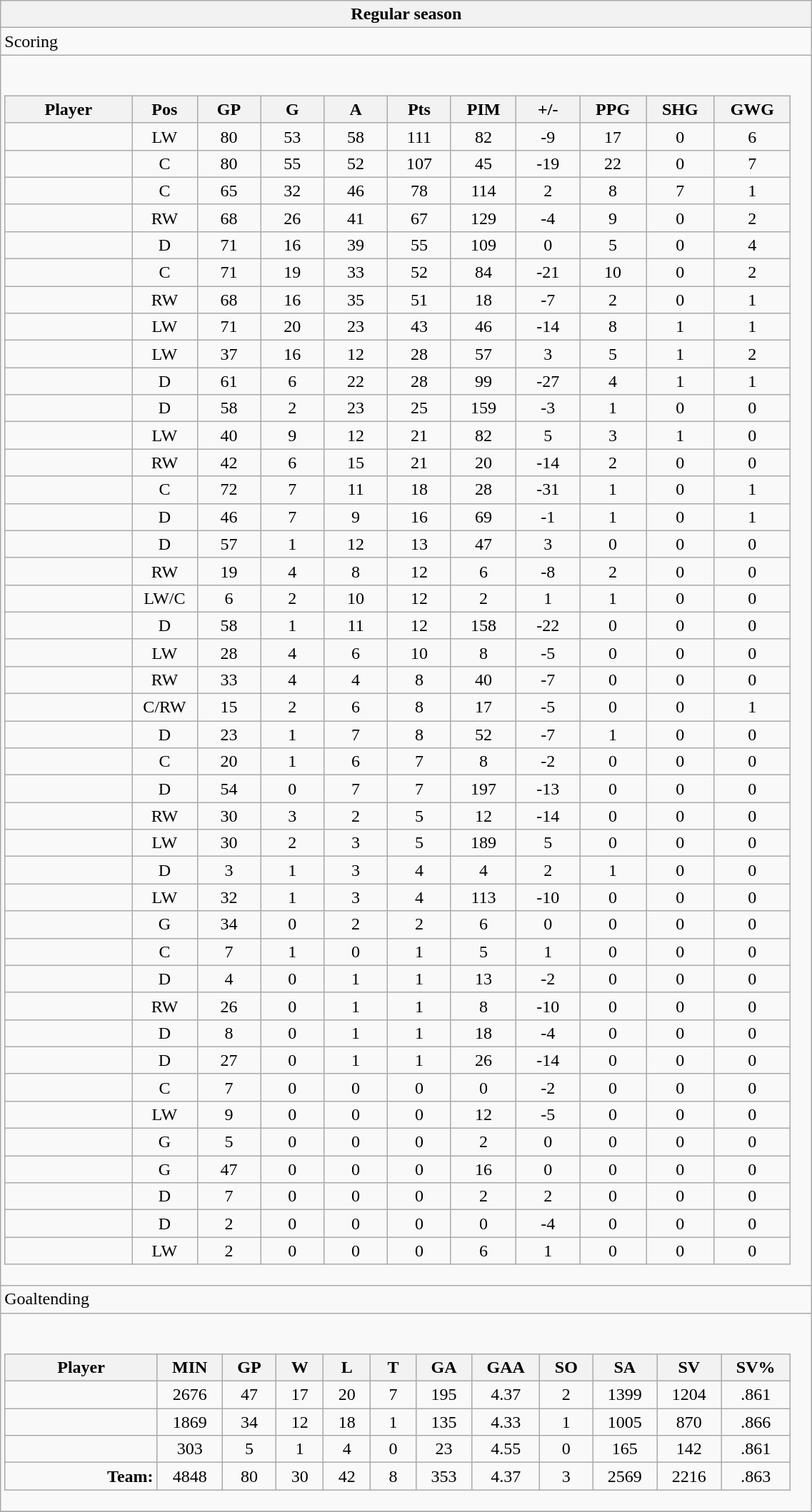<table class="wikitable collapsible" width="60%" border="1">
<tr>
<th>Regular season</th>
</tr>
<tr>
<td class="tocccolors">Scoring</td>
</tr>
<tr>
<td><br><table class="wikitable sortable">
<tr ALIGN="center">
<th bgcolor="#DDDDFF" width="10%">Player</th>
<th bgcolor="#DDDDFF" width="3%" title="Position">Pos</th>
<th bgcolor="#DDDDFF" width="5%" title="Games played">GP</th>
<th bgcolor="#DDDDFF" width="5%" title="Goals">G</th>
<th bgcolor="#DDDDFF" width="5%" title="Assists">A</th>
<th bgcolor="#DDDDFF" width="5%" title="Points">Pts</th>
<th bgcolor="#DDDDFF" width="5%" title="Penalties in Minutes">PIM</th>
<th bgcolor="#DDDDFF" width="5%" title="Plus/minus">+/-</th>
<th bgcolor="#DDDDFF" width="5%" title="Power play goals">PPG</th>
<th bgcolor="#DDDDFF" width="5%" title="Short-handed goals">SHG</th>
<th bgcolor="#DDDDFF" width="5%" title="Game-winning goals">GWG</th>
</tr>
<tr align="center">
<td align="right"></td>
<td>LW</td>
<td>80</td>
<td>53</td>
<td>58</td>
<td>111</td>
<td>82</td>
<td>-9</td>
<td>17</td>
<td>0</td>
<td>6</td>
</tr>
<tr align="center">
<td align="right"></td>
<td>C</td>
<td>80</td>
<td>55</td>
<td>52</td>
<td>107</td>
<td>45</td>
<td>-19</td>
<td>22</td>
<td>0</td>
<td>7</td>
</tr>
<tr align="center">
<td align="right"></td>
<td>C</td>
<td>65</td>
<td>32</td>
<td>46</td>
<td>78</td>
<td>114</td>
<td>2</td>
<td>8</td>
<td>7</td>
<td>1</td>
</tr>
<tr align="center">
<td align="right"></td>
<td>RW</td>
<td>68</td>
<td>26</td>
<td>41</td>
<td>67</td>
<td>129</td>
<td>-4</td>
<td>9</td>
<td>0</td>
<td>2</td>
</tr>
<tr align="center">
<td align="right"></td>
<td>D</td>
<td>71</td>
<td>16</td>
<td>39</td>
<td>55</td>
<td>109</td>
<td>0</td>
<td>5</td>
<td>0</td>
<td>4</td>
</tr>
<tr align="center">
<td align="right"></td>
<td>C</td>
<td>71</td>
<td>19</td>
<td>33</td>
<td>52</td>
<td>84</td>
<td>-21</td>
<td>10</td>
<td>0</td>
<td>2</td>
</tr>
<tr align="center">
<td align="right"></td>
<td>RW</td>
<td>68</td>
<td>16</td>
<td>35</td>
<td>51</td>
<td>18</td>
<td>-7</td>
<td>2</td>
<td>0</td>
<td>1</td>
</tr>
<tr align="center">
<td align="right"></td>
<td>LW</td>
<td>71</td>
<td>20</td>
<td>23</td>
<td>43</td>
<td>46</td>
<td>-14</td>
<td>8</td>
<td>1</td>
<td>1</td>
</tr>
<tr align="center">
<td align="right"></td>
<td>LW</td>
<td>37</td>
<td>16</td>
<td>12</td>
<td>28</td>
<td>57</td>
<td>3</td>
<td>5</td>
<td>1</td>
<td>2</td>
</tr>
<tr align="center">
<td align="right"></td>
<td>D</td>
<td>61</td>
<td>6</td>
<td>22</td>
<td>28</td>
<td>99</td>
<td>-27</td>
<td>4</td>
<td>1</td>
<td>1</td>
</tr>
<tr align="center">
<td align="right"></td>
<td>D</td>
<td>58</td>
<td>2</td>
<td>23</td>
<td>25</td>
<td>159</td>
<td>-3</td>
<td>1</td>
<td>0</td>
<td>0</td>
</tr>
<tr align="center">
<td align="right"></td>
<td>LW</td>
<td>40</td>
<td>9</td>
<td>12</td>
<td>21</td>
<td>82</td>
<td>5</td>
<td>3</td>
<td>1</td>
<td>0</td>
</tr>
<tr align="center">
<td align="right"></td>
<td>RW</td>
<td>42</td>
<td>6</td>
<td>15</td>
<td>21</td>
<td>20</td>
<td>-14</td>
<td>2</td>
<td>0</td>
<td>0</td>
</tr>
<tr align="center">
<td align="right"></td>
<td>C</td>
<td>72</td>
<td>7</td>
<td>11</td>
<td>18</td>
<td>28</td>
<td>-31</td>
<td>1</td>
<td>0</td>
<td>1</td>
</tr>
<tr align="center">
<td align="right"></td>
<td>D</td>
<td>46</td>
<td>7</td>
<td>9</td>
<td>16</td>
<td>69</td>
<td>-1</td>
<td>1</td>
<td>0</td>
<td>1</td>
</tr>
<tr align="center">
<td align="right"></td>
<td>D</td>
<td>57</td>
<td>1</td>
<td>12</td>
<td>13</td>
<td>47</td>
<td>3</td>
<td>0</td>
<td>0</td>
<td>0</td>
</tr>
<tr align="center">
<td align="right"></td>
<td>RW</td>
<td>19</td>
<td>4</td>
<td>8</td>
<td>12</td>
<td>6</td>
<td>-8</td>
<td>2</td>
<td>0</td>
<td>0</td>
</tr>
<tr align="center">
<td align="right"></td>
<td>LW/C</td>
<td>6</td>
<td>2</td>
<td>10</td>
<td>12</td>
<td>2</td>
<td>1</td>
<td>1</td>
<td>0</td>
<td>0</td>
</tr>
<tr align="center">
<td align="right"></td>
<td>D</td>
<td>58</td>
<td>1</td>
<td>11</td>
<td>12</td>
<td>158</td>
<td>-22</td>
<td>0</td>
<td>0</td>
<td>0</td>
</tr>
<tr align="center">
<td align="right"></td>
<td>LW</td>
<td>28</td>
<td>4</td>
<td>6</td>
<td>10</td>
<td>8</td>
<td>-5</td>
<td>0</td>
<td>0</td>
<td>0</td>
</tr>
<tr align="center">
<td align="right"></td>
<td>RW</td>
<td>33</td>
<td>4</td>
<td>4</td>
<td>8</td>
<td>40</td>
<td>-7</td>
<td>0</td>
<td>0</td>
<td>0</td>
</tr>
<tr align="center">
<td align="right"></td>
<td>C/RW</td>
<td>15</td>
<td>2</td>
<td>6</td>
<td>8</td>
<td>17</td>
<td>-5</td>
<td>0</td>
<td>0</td>
<td>1</td>
</tr>
<tr align="center">
<td align="right"></td>
<td>D</td>
<td>23</td>
<td>1</td>
<td>7</td>
<td>8</td>
<td>52</td>
<td>-7</td>
<td>1</td>
<td>0</td>
<td>0</td>
</tr>
<tr align="center">
<td align="right"></td>
<td>C</td>
<td>20</td>
<td>1</td>
<td>6</td>
<td>7</td>
<td>8</td>
<td>-2</td>
<td>0</td>
<td>0</td>
<td>0</td>
</tr>
<tr align="center">
<td align="right"></td>
<td>D</td>
<td>54</td>
<td>0</td>
<td>7</td>
<td>7</td>
<td>197</td>
<td>-13</td>
<td>0</td>
<td>0</td>
<td>0</td>
</tr>
<tr align="center">
<td align="right"></td>
<td>RW</td>
<td>30</td>
<td>3</td>
<td>2</td>
<td>5</td>
<td>12</td>
<td>-14</td>
<td>0</td>
<td>0</td>
<td>0</td>
</tr>
<tr align="center">
<td align="right"></td>
<td>LW</td>
<td>30</td>
<td>2</td>
<td>3</td>
<td>5</td>
<td>189</td>
<td>5</td>
<td>0</td>
<td>0</td>
<td>0</td>
</tr>
<tr align="center">
<td align="right"></td>
<td>D</td>
<td>3</td>
<td>1</td>
<td>3</td>
<td>4</td>
<td>4</td>
<td>2</td>
<td>1</td>
<td>0</td>
<td>0</td>
</tr>
<tr align="center">
<td align="right"></td>
<td>LW</td>
<td>32</td>
<td>1</td>
<td>3</td>
<td>4</td>
<td>113</td>
<td>-10</td>
<td>0</td>
<td>0</td>
<td>0</td>
</tr>
<tr align="center">
<td align="right"></td>
<td>G</td>
<td>34</td>
<td>0</td>
<td>2</td>
<td>2</td>
<td>6</td>
<td>0</td>
<td>0</td>
<td>0</td>
<td>0</td>
</tr>
<tr align="center">
<td align="right"></td>
<td>C</td>
<td>7</td>
<td>1</td>
<td>0</td>
<td>1</td>
<td>5</td>
<td>1</td>
<td>0</td>
<td>0</td>
<td>0</td>
</tr>
<tr align="center">
<td align="right"></td>
<td>D</td>
<td>4</td>
<td>0</td>
<td>1</td>
<td>1</td>
<td>13</td>
<td>-2</td>
<td>0</td>
<td>0</td>
<td>0</td>
</tr>
<tr align="center">
<td align="right"></td>
<td>RW</td>
<td>26</td>
<td>0</td>
<td>1</td>
<td>1</td>
<td>8</td>
<td>-10</td>
<td>0</td>
<td>0</td>
<td>0</td>
</tr>
<tr align="center">
<td align="right"></td>
<td>D</td>
<td>8</td>
<td>0</td>
<td>1</td>
<td>1</td>
<td>18</td>
<td>-4</td>
<td>0</td>
<td>0</td>
<td>0</td>
</tr>
<tr align="center">
<td align="right"></td>
<td>D</td>
<td>27</td>
<td>0</td>
<td>1</td>
<td>1</td>
<td>26</td>
<td>-14</td>
<td>0</td>
<td>0</td>
<td>0</td>
</tr>
<tr align="center">
<td align="right"></td>
<td>C</td>
<td>7</td>
<td>0</td>
<td>0</td>
<td>0</td>
<td>0</td>
<td>-2</td>
<td>0</td>
<td>0</td>
<td>0</td>
</tr>
<tr align="center">
<td align="right"></td>
<td>LW</td>
<td>9</td>
<td>0</td>
<td>0</td>
<td>0</td>
<td>12</td>
<td>-5</td>
<td>0</td>
<td>0</td>
<td>0</td>
</tr>
<tr align="center">
<td align="right"></td>
<td>G</td>
<td>5</td>
<td>0</td>
<td>0</td>
<td>0</td>
<td>2</td>
<td>0</td>
<td>0</td>
<td>0</td>
<td>0</td>
</tr>
<tr align="center">
<td align="right"></td>
<td>G</td>
<td>47</td>
<td>0</td>
<td>0</td>
<td>0</td>
<td>16</td>
<td>0</td>
<td>0</td>
<td>0</td>
<td>0</td>
</tr>
<tr align="center">
<td align="right"></td>
<td>D</td>
<td>7</td>
<td>0</td>
<td>0</td>
<td>0</td>
<td>2</td>
<td>2</td>
<td>0</td>
<td>0</td>
<td>0</td>
</tr>
<tr align="center">
<td align="right"></td>
<td>D</td>
<td>2</td>
<td>0</td>
<td>0</td>
<td>0</td>
<td>0</td>
<td>-4</td>
<td>0</td>
<td>0</td>
<td>0</td>
</tr>
<tr align="center">
<td align="right"></td>
<td>LW</td>
<td>2</td>
<td>0</td>
<td>0</td>
<td>0</td>
<td>6</td>
<td>1</td>
<td>0</td>
<td>0</td>
<td>0</td>
</tr>
</table>
</td>
</tr>
<tr>
<td class="toccolors">Goaltending</td>
</tr>
<tr>
<td><br><table class="wikitable sortable">
<tr>
<th bgcolor="#DDDDFF" width="10%">Player</th>
<th width="3%" bgcolor="#DDDDFF" title="Minutes played">MIN</th>
<th width="3%" bgcolor="#DDDDFF" title="Games played in">GP</th>
<th width="3%" bgcolor="#DDDDFF" title="Wins">W</th>
<th width="3%" bgcolor="#DDDDFF"title="Losses">L</th>
<th width="3%" bgcolor="#DDDDFF" title="Ties">T</th>
<th width="3%" bgcolor="#DDDDFF" title="Goals against">GA</th>
<th width="3%" bgcolor="#DDDDFF" title="Goals against average">GAA</th>
<th width="3%" bgcolor="#DDDDFF"title="Shut-outs">SO</th>
<th width="3%" bgcolor="#DDDDFF" title="Shots against">SA</th>
<th width="3%" bgcolor="#DDDDFF" title="Shots saved">SV</th>
<th width="3%" bgcolor="#DDDDFF" title="Save percentage">SV%</th>
</tr>
<tr align="center">
<td align="right"></td>
<td>2676</td>
<td>47</td>
<td>17</td>
<td>20</td>
<td>7</td>
<td>195</td>
<td>4.37</td>
<td>2</td>
<td>1399</td>
<td>1204</td>
<td>.861</td>
</tr>
<tr align="center">
<td align="right"></td>
<td>1869</td>
<td>34</td>
<td>12</td>
<td>18</td>
<td>1</td>
<td>135</td>
<td>4.33</td>
<td>1</td>
<td>1005</td>
<td>870</td>
<td>.866</td>
</tr>
<tr align="center">
<td align="right"></td>
<td>303</td>
<td>5</td>
<td>1</td>
<td>4</td>
<td>0</td>
<td>23</td>
<td>4.55</td>
<td>0</td>
<td>165</td>
<td>142</td>
<td>.861</td>
</tr>
<tr align="center">
<td align="right"><strong>Team:</strong></td>
<td>4848</td>
<td>80</td>
<td>30</td>
<td>42</td>
<td>8</td>
<td>353</td>
<td>4.37</td>
<td>3</td>
<td>2569</td>
<td>2216</td>
<td>.863</td>
</tr>
</table>
</td>
</tr>
<tr>
</tr>
</table>
